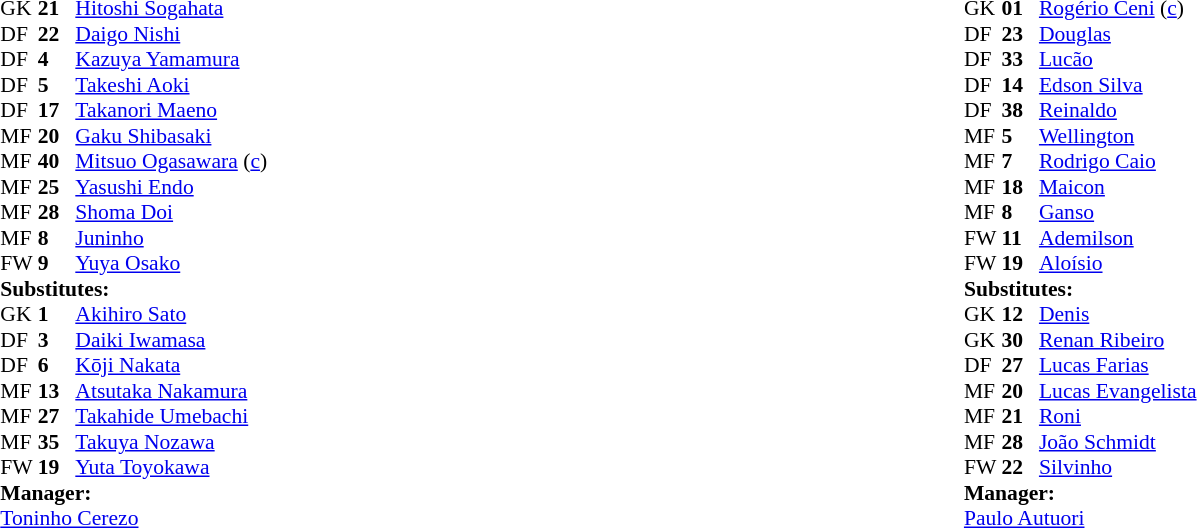<table width="100%">
<tr>
<td valign="top" width="50%"><br><table style="font-size: 90%" cellspacing="0" cellpadding="0" align=center>
<tr>
<th width=25></th>
<th width=25></th>
</tr>
<tr>
<td>GK</td>
<td><strong>21</strong></td>
<td> <a href='#'>Hitoshi Sogahata</a></td>
</tr>
<tr>
<td>DF</td>
<td><strong>22</strong></td>
<td> <a href='#'>Daigo Nishi</a></td>
</tr>
<tr>
<td>DF</td>
<td><strong>4</strong></td>
<td> <a href='#'>Kazuya Yamamura</a></td>
</tr>
<tr>
<td>DF</td>
<td><strong>5</strong></td>
<td> <a href='#'>Takeshi Aoki</a></td>
<td></td>
<td></td>
</tr>
<tr>
<td>DF</td>
<td><strong>17</strong></td>
<td> <a href='#'>Takanori Maeno</a></td>
<td></td>
<td></td>
</tr>
<tr>
<td>MF</td>
<td><strong>20</strong></td>
<td> <a href='#'>Gaku Shibasaki</a></td>
</tr>
<tr>
<td>MF</td>
<td><strong>40</strong></td>
<td> <a href='#'>Mitsuo Ogasawara</a> (<a href='#'>c</a>)</td>
<td></td>
</tr>
<tr>
<td>MF</td>
<td><strong>25</strong></td>
<td> <a href='#'>Yasushi Endo</a></td>
<td></td>
<td></td>
</tr>
<tr>
<td>MF</td>
<td><strong>28</strong></td>
<td> <a href='#'>Shoma Doi</a></td>
<td></td>
<td></td>
</tr>
<tr>
<td>MF</td>
<td><strong>8</strong></td>
<td> <a href='#'>Juninho</a></td>
<td></td>
<td></td>
</tr>
<tr>
<td>FW</td>
<td><strong>9</strong></td>
<td> <a href='#'>Yuya Osako</a></td>
</tr>
<tr>
<td colspan=3><strong>Substitutes:</strong></td>
</tr>
<tr>
<td>GK</td>
<td><strong>1</strong></td>
<td> <a href='#'>Akihiro Sato</a></td>
</tr>
<tr>
<td>DF</td>
<td><strong>3</strong></td>
<td> <a href='#'>Daiki Iwamasa</a></td>
<td></td>
<td></td>
</tr>
<tr>
<td>DF</td>
<td><strong>6</strong></td>
<td> <a href='#'>Kōji Nakata</a></td>
<td></td>
<td></td>
</tr>
<tr>
<td>MF</td>
<td><strong>13</strong></td>
<td> <a href='#'>Atsutaka Nakamura</a></td>
<td></td>
<td></td>
</tr>
<tr>
<td>MF</td>
<td><strong>27</strong></td>
<td> <a href='#'>Takahide Umebachi</a></td>
<td></td>
<td></td>
</tr>
<tr>
<td>MF</td>
<td><strong>35</strong></td>
<td> <a href='#'>Takuya Nozawa</a></td>
<td></td>
<td></td>
</tr>
<tr>
<td>FW</td>
<td><strong>19</strong></td>
<td> <a href='#'>Yuta Toyokawa</a></td>
</tr>
<tr>
<td colspan=3><strong>Manager:</strong></td>
</tr>
<tr>
<td colspan=4> <a href='#'>Toninho Cerezo</a></td>
</tr>
</table>
</td>
<td><br><table style="font-size: 90%" cellspacing="0" cellpadding="0" align=center>
<tr>
<th width=25></th>
<th width=25></th>
</tr>
<tr>
<td>GK</td>
<td><strong>01</strong></td>
<td> <a href='#'>Rogério Ceni</a> (<a href='#'>c</a>)</td>
</tr>
<tr>
<td>DF</td>
<td><strong>23</strong></td>
<td> <a href='#'>Douglas</a></td>
</tr>
<tr>
<td>DF</td>
<td><strong>33</strong></td>
<td> <a href='#'>Lucão</a></td>
<td></td>
<td></td>
</tr>
<tr>
<td>DF</td>
<td><strong>14</strong></td>
<td> <a href='#'>Edson Silva</a></td>
</tr>
<tr>
<td>DF</td>
<td><strong>38</strong></td>
<td> <a href='#'>Reinaldo</a></td>
</tr>
<tr>
<td>MF</td>
<td><strong>5</strong></td>
<td> <a href='#'>Wellington</a></td>
</tr>
<tr>
<td>MF</td>
<td><strong>7</strong></td>
<td> <a href='#'>Rodrigo Caio</a></td>
</tr>
<tr>
<td>MF</td>
<td><strong>18</strong></td>
<td> <a href='#'>Maicon</a></td>
<td></td>
<td></td>
</tr>
<tr>
<td>MF</td>
<td><strong>8</strong></td>
<td> <a href='#'>Ganso</a></td>
</tr>
<tr>
<td>FW</td>
<td><strong>11</strong></td>
<td> <a href='#'>Ademilson</a></td>
<td></td>
<td></td>
</tr>
<tr>
<td>FW</td>
<td><strong>19</strong></td>
<td> <a href='#'>Aloísio</a></td>
</tr>
<tr>
<td colspan=3><strong>Substitutes:</strong></td>
</tr>
<tr>
<td>GK</td>
<td><strong>12</strong></td>
<td> <a href='#'>Denis</a></td>
</tr>
<tr>
<td>GK</td>
<td><strong>30</strong></td>
<td> <a href='#'>Renan Ribeiro</a></td>
</tr>
<tr>
<td>DF</td>
<td><strong>27</strong></td>
<td> <a href='#'>Lucas Farias</a></td>
</tr>
<tr>
<td>MF</td>
<td><strong>20</strong></td>
<td> <a href='#'>Lucas Evangelista</a></td>
<td></td>
<td></td>
</tr>
<tr>
<td>MF</td>
<td><strong>21</strong></td>
<td> <a href='#'>Roni</a></td>
<td></td>
<td></td>
</tr>
<tr>
<td>MF</td>
<td><strong>28</strong></td>
<td> <a href='#'>João Schmidt</a></td>
</tr>
<tr>
<td>FW</td>
<td><strong>22</strong></td>
<td> <a href='#'>Silvinho</a></td>
<td></td>
<td></td>
</tr>
<tr>
<td colspan=3><strong>Manager:</strong></td>
</tr>
<tr>
<td colspan=4> <a href='#'>Paulo Autuori</a></td>
</tr>
</table>
</td>
</tr>
</table>
